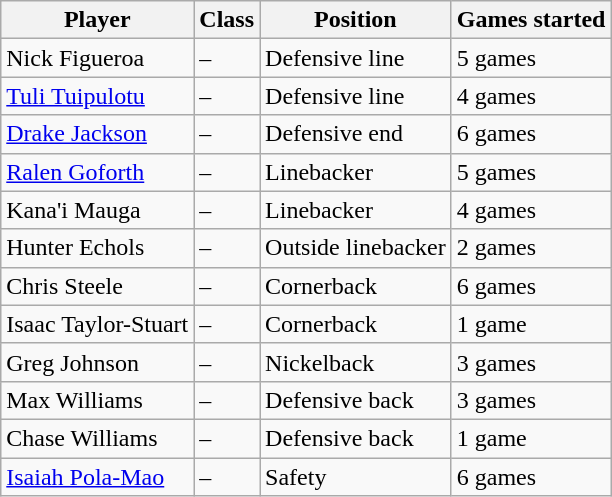<table class="wikitable" border="1">
<tr ;>
<th>Player</th>
<th>Class</th>
<th>Position</th>
<th>Games started</th>
</tr>
<tr>
<td>Nick Figueroa</td>
<td>–</td>
<td>Defensive line</td>
<td>5 games</td>
</tr>
<tr>
<td><a href='#'>Tuli Tuipulotu</a></td>
<td>–</td>
<td>Defensive line</td>
<td>4 games</td>
</tr>
<tr>
<td><a href='#'>Drake Jackson</a></td>
<td>–</td>
<td>Defensive end</td>
<td>6 games</td>
</tr>
<tr>
<td><a href='#'>Ralen Goforth</a></td>
<td>–</td>
<td>Linebacker</td>
<td>5 games</td>
</tr>
<tr>
<td>Kana'i Mauga</td>
<td>–</td>
<td>Linebacker</td>
<td>4 games</td>
</tr>
<tr>
<td>Hunter Echols</td>
<td>–</td>
<td>Outside linebacker</td>
<td>2 games</td>
</tr>
<tr>
<td>Chris Steele</td>
<td>–</td>
<td>Cornerback</td>
<td>6 games</td>
</tr>
<tr>
<td>Isaac Taylor-Stuart</td>
<td>–</td>
<td>Cornerback</td>
<td>1 game</td>
</tr>
<tr>
<td>Greg Johnson</td>
<td>–</td>
<td>Nickelback</td>
<td>3 games</td>
</tr>
<tr>
<td>Max Williams</td>
<td>–</td>
<td>Defensive back</td>
<td>3 games</td>
</tr>
<tr>
<td>Chase Williams</td>
<td>–</td>
<td>Defensive back</td>
<td>1 game</td>
</tr>
<tr>
<td><a href='#'>Isaiah Pola-Mao</a></td>
<td>–</td>
<td>Safety</td>
<td>6 games</td>
</tr>
</table>
